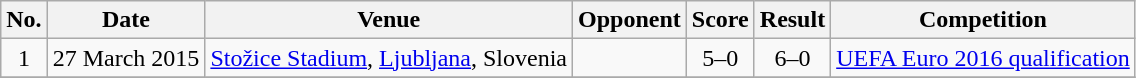<table class="wikitable sortable">
<tr>
<th scope="col">No.</th>
<th scope="col">Date</th>
<th scope="col">Venue</th>
<th scope="col">Opponent</th>
<th scope="col">Score</th>
<th scope="col">Result</th>
<th scope="col">Competition</th>
</tr>
<tr>
<td align=center>1</td>
<td>27 March 2015</td>
<td><a href='#'>Stožice Stadium</a>, <a href='#'>Ljubljana</a>, Slovenia</td>
<td></td>
<td align=center>5–0</td>
<td align=center>6–0</td>
<td><a href='#'>UEFA Euro 2016 qualification</a></td>
</tr>
<tr>
</tr>
</table>
